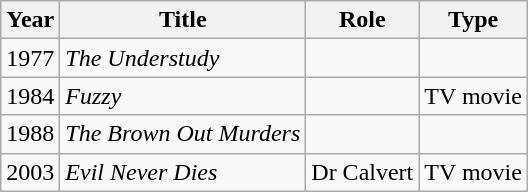<table class="wikitable">
<tr>
<th>Year</th>
<th>Title</th>
<th>Role</th>
<th>Type</th>
</tr>
<tr>
<td>1977</td>
<td><em>The Understudy</em></td>
<td></td>
<td></td>
</tr>
<tr>
<td>1984</td>
<td><em>Fuzzy</em></td>
<td></td>
<td>TV movie</td>
</tr>
<tr>
<td>1988</td>
<td><em>The Brown Out Murders</em></td>
<td></td>
<td></td>
</tr>
<tr>
<td>2003</td>
<td><em>Evil Never Dies</em></td>
<td>Dr Calvert</td>
<td>TV movie</td>
</tr>
</table>
